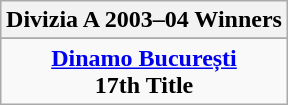<table class="wikitable" style="text-align: center; margin: 0 auto;">
<tr>
<th>Divizia A 2003–04 Winners</th>
</tr>
<tr>
</tr>
<tr>
<td><strong><a href='#'>Dinamo București</a></strong><br><strong>17th Title</strong></td>
</tr>
</table>
